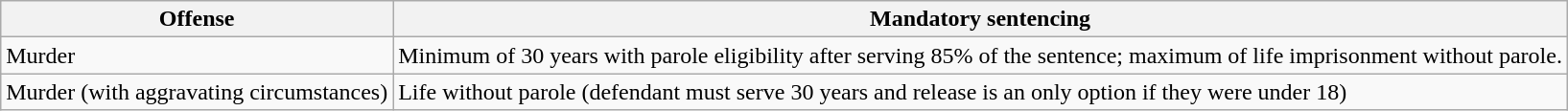<table class="wikitable">
<tr>
<th>Offense</th>
<th>Mandatory sentencing</th>
</tr>
<tr>
<td>Murder</td>
<td>Minimum of 30 years with parole eligibility after serving 85% of the sentence; maximum of life imprisonment without parole.</td>
</tr>
<tr>
<td>Murder (with aggravating circumstances)</td>
<td>Life without parole (defendant must serve 30 years and release is an only option if they were under 18)</td>
</tr>
</table>
